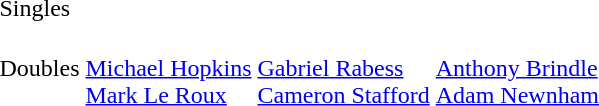<table>
<tr>
<td>Singles</td>
<td></td>
<td></td>
<td></td>
</tr>
<tr>
<td>Doubles</td>
<td><br><a href='#'>Michael Hopkins</a><br><a href='#'>Mark Le Roux</a></td>
<td><br><a href='#'>Gabriel Rabess</a><br><a href='#'>Cameron Stafford</a></td>
<td><br><a href='#'>Anthony Brindle</a><br><a href='#'>Adam Newnham</a></td>
</tr>
</table>
